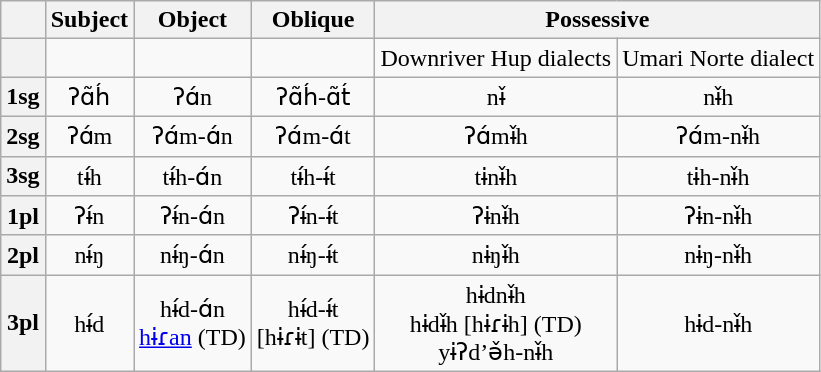<table class="wikitable" style="text-align: center;">
<tr>
<th></th>
<th>Subject</th>
<th>Object</th>
<th>Oblique</th>
<th colspan=2>Possessive</th>
</tr>
<tr>
<th></th>
<td></td>
<td></td>
<td></td>
<td>Downriver Hup dialects</td>
<td>Umari Norte dialect</td>
</tr>
<tr>
<th>1sg</th>
<td>ʔɑ̃h́</td>
<td>ʔɑ́n</td>
<td>ʔɑ̃h́-ɑ̃t́</td>
<td>nɨ̌</td>
<td>nɨ̌h</td>
</tr>
<tr>
<th>2sg</th>
<td>ʔɑ́m</td>
<td>ʔɑ́m-ɑ́n</td>
<td>ʔɑ́m-ɑ́t</td>
<td>ʔɑ́mɨ̌h</td>
<td>ʔɑ́m-nɨ̌h</td>
</tr>
<tr>
<th>3sg</th>
<td>tɨ́h</td>
<td>tɨ́h-ɑ́n</td>
<td>tɨ́h-ɨ́t</td>
<td>tɨnɨ̌h</td>
<td>tɨh-nɨ̌h</td>
</tr>
<tr>
<th>1pl</th>
<td>ʔɨ́n</td>
<td>ʔɨ́n-ɑ́n</td>
<td>ʔɨ́n-ɨ́t</td>
<td>ʔɨnɨ̌h</td>
<td>ʔɨn-nɨ̌h</td>
</tr>
<tr>
<th>2pl</th>
<td>nɨ́ŋ</td>
<td>nɨ́ŋ-ɑ́n</td>
<td>nɨ́ŋ-ɨ́t</td>
<td>nɨŋɨ̌h</td>
<td>nɨŋ-nɨ̌h</td>
</tr>
<tr>
<th>3pl</th>
<td>hɨ́d</td>
<td>hɨ́d-ɑ́n<br><a href='#'>hɨɾan</a> (TD)</td>
<td>hɨ́d-ɨ́t<br>[hɨɾɨt] (TD)</td>
<td>hɨdnɨ̌h<br>hɨdɨ̌h [hɨɾɨh] (TD)<br>yɨʔd’ə̌h-nɨ̌h</td>
<td>hɨd-nɨ̌h</td>
</tr>
</table>
